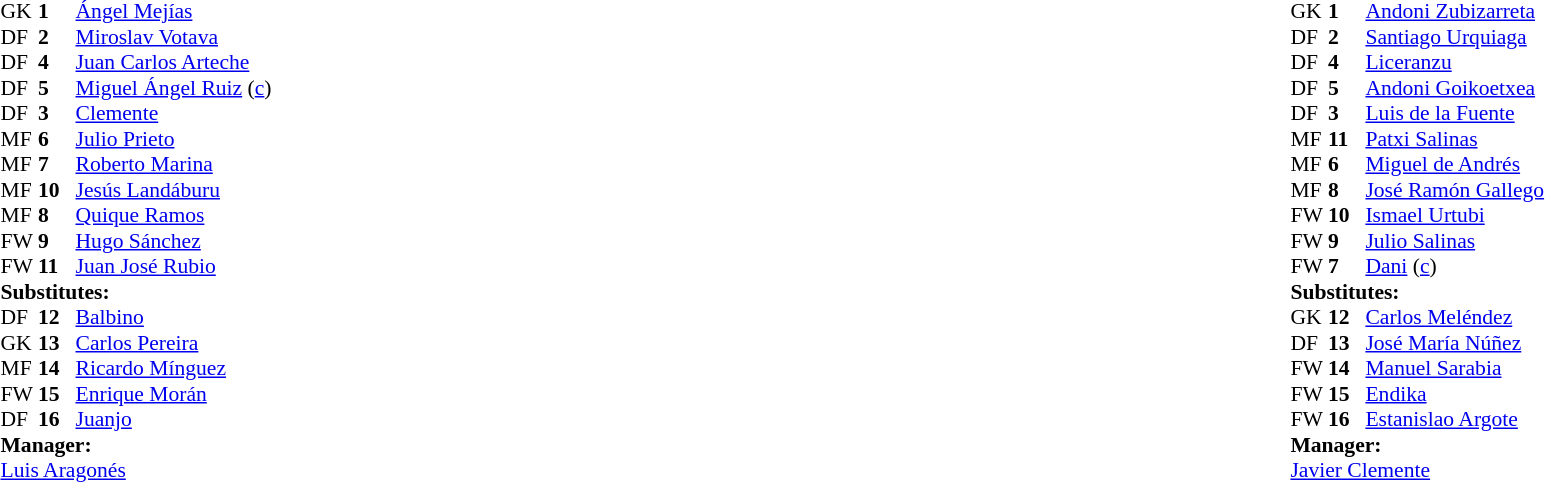<table width="100%">
<tr>
<td valign="top" width="50%"><br><table style="font-size: 90%" cellspacing="0" cellpadding="0">
<tr>
<td colspan="4"></td>
</tr>
<tr>
<th width="25"></th>
<th width="25"></th>
</tr>
<tr>
<td>GK</td>
<td><strong>1</strong></td>
<td> <a href='#'>Ángel Mejías</a></td>
</tr>
<tr>
<td>DF</td>
<td><strong>2</strong></td>
<td> <a href='#'>Miroslav Votava</a></td>
</tr>
<tr>
<td>DF</td>
<td><strong>4</strong></td>
<td> <a href='#'>Juan Carlos Arteche</a></td>
</tr>
<tr>
<td>DF</td>
<td><strong>5</strong></td>
<td> <a href='#'>Miguel Ángel Ruiz</a> (<a href='#'>c</a>)</td>
</tr>
<tr>
<td>DF</td>
<td><strong>3</strong></td>
<td> <a href='#'>Clemente</a></td>
<td></td>
<td></td>
</tr>
<tr>
<td>MF</td>
<td><strong>6</strong></td>
<td> <a href='#'>Julio Prieto</a></td>
<td></td>
</tr>
<tr>
<td>MF</td>
<td><strong>7</strong></td>
<td> <a href='#'>Roberto Marina</a></td>
</tr>
<tr>
<td>MF</td>
<td><strong>10</strong></td>
<td> <a href='#'>Jesús Landáburu</a></td>
</tr>
<tr>
<td>MF</td>
<td><strong>8</strong></td>
<td> <a href='#'>Quique Ramos</a></td>
<td></td>
</tr>
<tr>
<td>FW</td>
<td><strong>9</strong></td>
<td> <a href='#'>Hugo Sánchez</a></td>
<td></td>
</tr>
<tr>
<td>FW</td>
<td><strong>11</strong></td>
<td> <a href='#'>Juan José Rubio</a></td>
<td></td>
<td></td>
</tr>
<tr>
<td colspan=4><strong>Substitutes:</strong></td>
</tr>
<tr>
<td>DF</td>
<td><strong>12</strong></td>
<td> <a href='#'>Balbino</a></td>
<td></td>
<td></td>
</tr>
<tr>
<td>GK</td>
<td><strong>13</strong></td>
<td> <a href='#'>Carlos Pereira</a></td>
</tr>
<tr>
<td>MF</td>
<td><strong>14</strong></td>
<td> <a href='#'>Ricardo Mínguez</a></td>
<td></td>
<td></td>
</tr>
<tr>
<td>FW</td>
<td><strong>15</strong></td>
<td> <a href='#'>Enrique Morán</a></td>
</tr>
<tr>
<td>DF</td>
<td><strong>16</strong></td>
<td> <a href='#'>Juanjo</a></td>
</tr>
<tr>
<td colspan=4><strong>Manager:</strong></td>
</tr>
<tr>
<td colspan="4"> <a href='#'>Luis Aragonés</a></td>
</tr>
</table>
</td>
<td valign="top" width="50%"><br><table style="font-size: 90%" cellspacing="0" cellpadding="0" align=center>
<tr>
<td colspan="4"></td>
</tr>
<tr>
<th width="25"></th>
<th width="25"></th>
</tr>
<tr>
<td>GK</td>
<td><strong>1</strong></td>
<td> <a href='#'>Andoni Zubizarreta</a></td>
</tr>
<tr>
<td>DF</td>
<td><strong>2</strong></td>
<td> <a href='#'>Santiago Urquiaga</a></td>
</tr>
<tr>
<td>DF</td>
<td><strong>4</strong></td>
<td> <a href='#'>Liceranzu</a></td>
<td></td>
</tr>
<tr>
<td>DF</td>
<td><strong>5</strong></td>
<td> <a href='#'>Andoni Goikoetxea</a></td>
</tr>
<tr>
<td>DF</td>
<td><strong>3</strong></td>
<td> <a href='#'>Luis de la Fuente</a></td>
</tr>
<tr>
<td>MF</td>
<td><strong>11</strong></td>
<td> <a href='#'>Patxi Salinas</a></td>
<td></td>
<td></td>
</tr>
<tr>
<td>MF</td>
<td><strong>6</strong></td>
<td> <a href='#'>Miguel de Andrés</a></td>
<td></td>
</tr>
<tr>
<td>MF</td>
<td><strong>8</strong></td>
<td> <a href='#'>José Ramón Gallego</a></td>
</tr>
<tr>
<td>FW</td>
<td><strong>10</strong></td>
<td> <a href='#'>Ismael Urtubi</a></td>
<td></td>
</tr>
<tr>
<td>FW</td>
<td><strong>9</strong></td>
<td> <a href='#'>Julio Salinas</a></td>
</tr>
<tr>
<td>FW</td>
<td><strong>7</strong></td>
<td> <a href='#'>Dani</a> (<a href='#'>c</a>)</td>
<td></td>
<td></td>
</tr>
<tr>
<td colspan=4><strong>Substitutes:</strong></td>
</tr>
<tr>
<td>GK</td>
<td><strong>12</strong></td>
<td> <a href='#'>Carlos Meléndez</a></td>
</tr>
<tr>
<td>DF</td>
<td><strong>13</strong></td>
<td> <a href='#'>José María Núñez</a></td>
</tr>
<tr>
<td>FW</td>
<td><strong>14</strong></td>
<td> <a href='#'>Manuel Sarabia</a></td>
<td></td>
<td></td>
</tr>
<tr>
<td>FW</td>
<td><strong>15</strong></td>
<td> <a href='#'>Endika</a></td>
<td></td>
<td></td>
</tr>
<tr>
<td>FW</td>
<td><strong>16</strong></td>
<td> <a href='#'>Estanislao Argote</a></td>
</tr>
<tr>
<td colspan=4><strong>Manager:</strong></td>
</tr>
<tr>
<td colspan="4"> <a href='#'>Javier Clemente</a></td>
</tr>
<tr>
</tr>
</table>
</td>
</tr>
</table>
